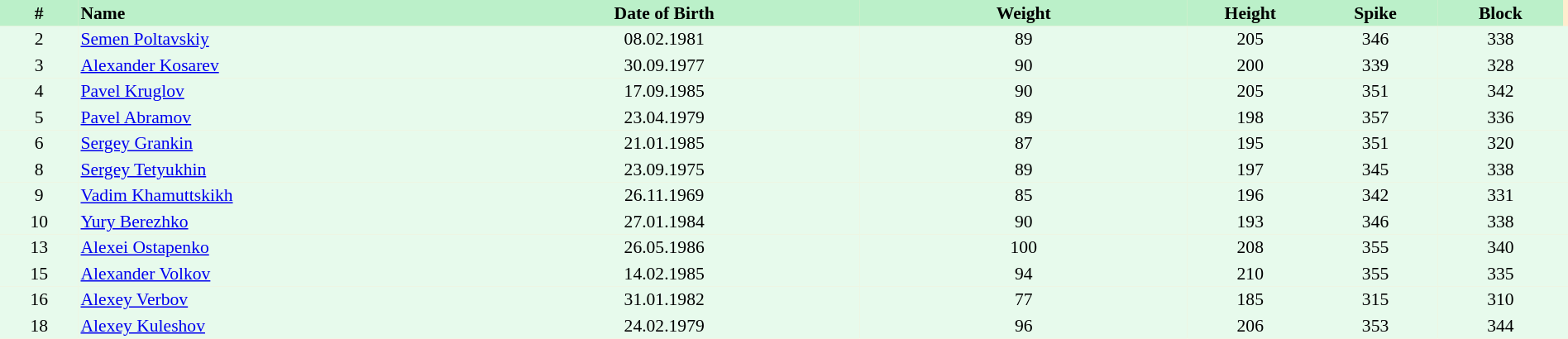<table border=0 cellpadding=2 cellspacing=0  |- bgcolor=#FFECCE style="text-align:center; font-size:90%;" width=100%>
<tr bgcolor=#BBF0C9>
<th width=5%>#</th>
<th width=25% align=left>Name</th>
<th width=25%>Date of Birth</th>
<th width=21%>Weight</th>
<th width=8%>Height</th>
<th width=8%>Spike</th>
<th width=8%>Block</th>
</tr>
<tr bgcolor=#E7FAEC>
<td>2</td>
<td align=left><a href='#'>Semen Poltavskiy</a></td>
<td>08.02.1981</td>
<td>89</td>
<td>205</td>
<td>346</td>
<td>338</td>
<td></td>
</tr>
<tr bgcolor=#E7FAEC>
<td>3</td>
<td align=left><a href='#'>Alexander Kosarev</a></td>
<td>30.09.1977</td>
<td>90</td>
<td>200</td>
<td>339</td>
<td>328</td>
<td></td>
</tr>
<tr bgcolor=#E7FAEC>
<td>4</td>
<td align=left><a href='#'>Pavel Kruglov</a></td>
<td>17.09.1985</td>
<td>90</td>
<td>205</td>
<td>351</td>
<td>342</td>
<td></td>
</tr>
<tr bgcolor=#E7FAEC>
<td>5</td>
<td align=left><a href='#'>Pavel Abramov</a></td>
<td>23.04.1979</td>
<td>89</td>
<td>198</td>
<td>357</td>
<td>336</td>
<td></td>
</tr>
<tr bgcolor=#E7FAEC>
<td>6</td>
<td align=left><a href='#'>Sergey Grankin</a></td>
<td>21.01.1985</td>
<td>87</td>
<td>195</td>
<td>351</td>
<td>320</td>
<td></td>
</tr>
<tr bgcolor=#E7FAEC>
<td>8</td>
<td align=left><a href='#'>Sergey Tetyukhin</a></td>
<td>23.09.1975</td>
<td>89</td>
<td>197</td>
<td>345</td>
<td>338</td>
<td></td>
</tr>
<tr bgcolor=#E7FAEC>
<td>9</td>
<td align=left><a href='#'>Vadim Khamuttskikh</a></td>
<td>26.11.1969</td>
<td>85</td>
<td>196</td>
<td>342</td>
<td>331</td>
<td></td>
</tr>
<tr bgcolor=#E7FAEC>
<td>10</td>
<td align=left><a href='#'>Yury Berezhko</a></td>
<td>27.01.1984</td>
<td>90</td>
<td>193</td>
<td>346</td>
<td>338</td>
<td></td>
</tr>
<tr bgcolor=#E7FAEC>
<td>13</td>
<td align=left><a href='#'>Alexei Ostapenko</a></td>
<td>26.05.1986</td>
<td>100</td>
<td>208</td>
<td>355</td>
<td>340</td>
<td></td>
</tr>
<tr bgcolor=#E7FAEC>
<td>15</td>
<td align=left><a href='#'>Alexander Volkov</a></td>
<td>14.02.1985</td>
<td>94</td>
<td>210</td>
<td>355</td>
<td>335</td>
<td></td>
</tr>
<tr bgcolor=#E7FAEC>
<td>16</td>
<td align=left><a href='#'>Alexey Verbov</a></td>
<td>31.01.1982</td>
<td>77</td>
<td>185</td>
<td>315</td>
<td>310</td>
<td></td>
</tr>
<tr bgcolor=#E7FAEC>
<td>18</td>
<td align=left><a href='#'>Alexey Kuleshov</a></td>
<td>24.02.1979</td>
<td>96</td>
<td>206</td>
<td>353</td>
<td>344</td>
<td></td>
</tr>
</table>
